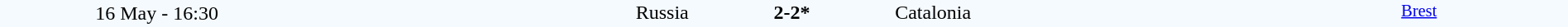<table style="width: 100%; background:#F5FAFF;" cellspacing="0">
<tr>
<td align=center rowspan=3 width=20%>16 May - 16:30</td>
</tr>
<tr>
<td width=24% align=right>Russia</td>
<td align=center width=13%><strong>2-2*</strong></td>
<td width=24%>Catalonia</td>
<td style=font-size:85% rowspan=3 valign=top align=center><a href='#'>Brest</a></td>
</tr>
<tr style=font-size:85%>
<td align=right valign=top></td>
<td align=center></td>
<td></td>
</tr>
</table>
